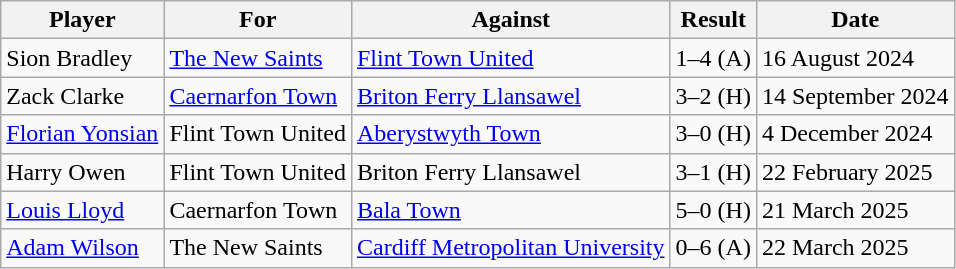<table class="wikitable sortable">
<tr>
<th>Player</th>
<th>For</th>
<th>Against</th>
<th style="text-align:center">Result</th>
<th>Date</th>
</tr>
<tr>
<td> Sion Bradley</td>
<td><a href='#'>The New Saints</a></td>
<td><a href='#'>Flint Town United</a></td>
<td>1–4 (A)</td>
<td>16 August 2024</td>
</tr>
<tr>
<td> Zack Clarke</td>
<td><a href='#'>Caernarfon Town</a></td>
<td><a href='#'>Briton Ferry Llansawel</a></td>
<td>3–2 (H)</td>
<td>14 September 2024</td>
</tr>
<tr>
<td> <a href='#'>Florian Yonsian</a></td>
<td>Flint Town United</td>
<td><a href='#'>Aberystwyth Town</a></td>
<td>3–0 (H)</td>
<td>4 December 2024</td>
</tr>
<tr>
<td> Harry Owen</td>
<td>Flint Town United</td>
<td>Briton Ferry Llansawel</td>
<td>3–1 (H)</td>
<td>22 February 2025</td>
</tr>
<tr>
<td> <a href='#'>Louis Lloyd</a></td>
<td>Caernarfon Town</td>
<td><a href='#'>Bala Town</a></td>
<td>5–0 (H)</td>
<td>21 March 2025</td>
</tr>
<tr>
<td> <a href='#'>Adam Wilson</a></td>
<td>The New Saints</td>
<td><a href='#'>Cardiff Metropolitan University</a></td>
<td>0–6 (A)</td>
<td>22 March 2025</td>
</tr>
</table>
